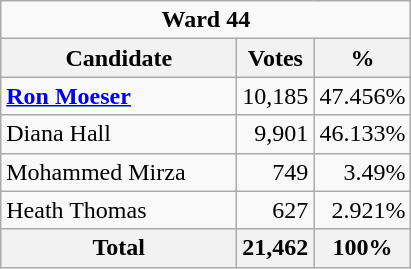<table class="wikitable">
<tr>
<td Colspan="3" align="center"><strong>Ward 44</strong></td>
</tr>
<tr>
<th bgcolor="#DDDDFF" width="150px">Candidate</th>
<th bgcolor="#DDDDFF">Votes</th>
<th bgcolor="#DDDDFF">%</th>
</tr>
<tr>
<td><strong><a href='#'>Ron Moeser</a></strong></td>
<td align=right>10,185</td>
<td align=right>47.456%</td>
</tr>
<tr>
<td>Diana Hall</td>
<td align=right>9,901</td>
<td align=right>46.133%</td>
</tr>
<tr>
<td>Mohammed Mirza</td>
<td align=right>749</td>
<td align=right>3.49%</td>
</tr>
<tr>
<td>Heath Thomas</td>
<td align=right>627</td>
<td align=right>2.921%</td>
</tr>
<tr>
<th>Total</th>
<th align=right>21,462</th>
<th align=right>100%</th>
</tr>
</table>
